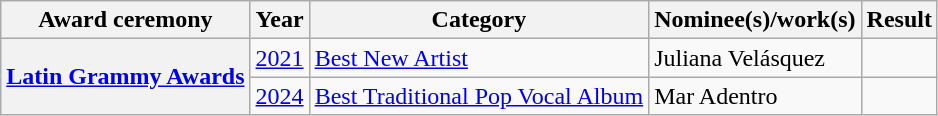<table class="wikitable sortable plainrowheaders">
<tr>
<th scope="col">Award ceremony</th>
<th scope="col">Year</th>
<th scope="col">Category</th>
<th scope="col">Nominee(s)/work(s)</th>
<th scope="col">Result</th>
</tr>
<tr>
<th scope="row" rowspan="2"><a href='#'>Latin Grammy Awards</a></th>
<td><a href='#'>2021</a></td>
<td><a href='#'>Best New Artist</a></td>
<td>Juliana Velásquez</td>
<td></td>
</tr>
<tr>
<td><a href='#'>2024</a></td>
<td><a href='#'>Best Traditional Pop Vocal Album</a></td>
<td>Mar Adentro</td>
<td></td>
</tr>
</table>
